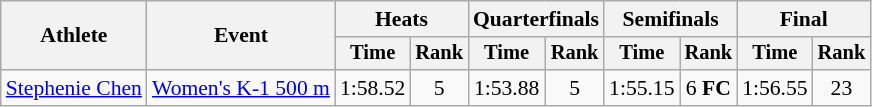<table class=wikitable style="font-size:90%">
<tr>
<th rowspan="2">Athlete</th>
<th rowspan="2">Event</th>
<th colspan=2>Heats</th>
<th colspan=2>Quarterfinals</th>
<th colspan=2>Semifinals</th>
<th colspan=2>Final</th>
</tr>
<tr style="font-size:95%">
<th>Time</th>
<th>Rank</th>
<th>Time</th>
<th>Rank</th>
<th>Time</th>
<th>Rank</th>
<th>Time</th>
<th>Rank</th>
</tr>
<tr align=center>
<td align=left><a href='#'>Stephenie Chen</a></td>
<td align=left><a href='#'>Women's K-1 500 m</a></td>
<td>1:58.52</td>
<td>5</td>
<td>1:53.88</td>
<td>5</td>
<td>1:55.15</td>
<td>6 <strong>FC</strong></td>
<td>1:56.55</td>
<td>23</td>
</tr>
</table>
